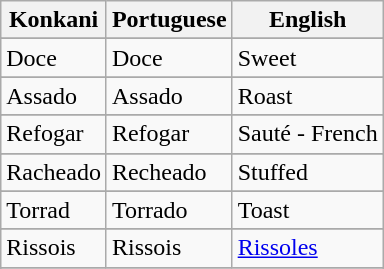<table class="wikitable sortable">
<tr>
<th>Konkani</th>
<th>Portuguese</th>
<th>English</th>
</tr>
<tr>
</tr>
<tr>
<td>Doce</td>
<td>Doce</td>
<td>Sweet</td>
</tr>
<tr>
</tr>
<tr>
<td>Assado</td>
<td>Assado</td>
<td>Roast</td>
</tr>
<tr>
</tr>
<tr>
<td>Refogar</td>
<td>Refogar</td>
<td>Sauté - French</td>
</tr>
<tr>
</tr>
<tr>
<td>Racheado</td>
<td>Recheado</td>
<td>Stuffed</td>
</tr>
<tr>
</tr>
<tr>
<td>Torrad</td>
<td>Torrado</td>
<td>Toast</td>
</tr>
<tr>
</tr>
<tr>
<td>Rissois</td>
<td>Rissois</td>
<td><a href='#'>Rissoles</a></td>
</tr>
<tr>
</tr>
<tr>
</tr>
</table>
